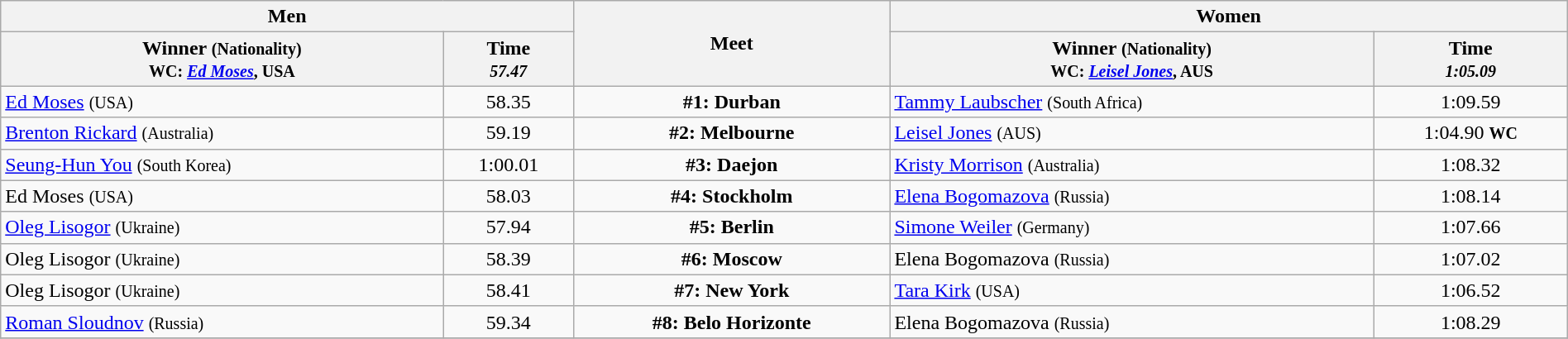<table class=wikitable width=100%>
<tr>
<th colspan="2">Men</th>
<th rowspan="2">Meet</th>
<th colspan="2">Women</th>
</tr>
<tr>
<th>Winner <small>(Nationality)<br>WC: <em><a href='#'>Ed Moses</a></em>, USA</small></th>
<th>Time<br><small><em>57.47</em></small></th>
<th>Winner <small>(Nationality)<br>WC: <em><a href='#'>Leisel Jones</a></em>, AUS</small></th>
<th>Time<br><small><em>1:05.09</em></small></th>
</tr>
<tr>
<td> <a href='#'>Ed Moses</a> <small>(USA)</small></td>
<td align=center>58.35</td>
<td align=center><strong>#1: Durban</strong></td>
<td> <a href='#'>Tammy Laubscher</a> <small>(South Africa)</small></td>
<td align=center>1:09.59</td>
</tr>
<tr>
<td> <a href='#'>Brenton Rickard</a> <small>(Australia)</small></td>
<td align=center>59.19</td>
<td align=center><strong>#2: Melbourne</strong></td>
<td> <a href='#'>Leisel Jones</a> <small>(AUS)</small></td>
<td align=center>1:04.90 <small><strong>WC</strong></small></td>
</tr>
<tr>
<td> <a href='#'>Seung-Hun You</a> <small>(South Korea)</small></td>
<td align=center>1:00.01</td>
<td align=center><strong>#3: Daejon</strong></td>
<td> <a href='#'>Kristy Morrison</a> <small>(Australia)</small></td>
<td align=center>1:08.32</td>
</tr>
<tr>
<td> Ed Moses <small>(USA)</small></td>
<td align=center>58.03</td>
<td align=center><strong>#4: Stockholm</strong></td>
<td> <a href='#'>Elena Bogomazova</a> <small>(Russia)</small></td>
<td align=center>1:08.14</td>
</tr>
<tr>
<td> <a href='#'>Oleg Lisogor</a> <small>(Ukraine)</small></td>
<td align=center>57.94</td>
<td align=center><strong>#5: Berlin</strong></td>
<td> <a href='#'>Simone Weiler</a> <small>(Germany)</small></td>
<td align=center>1:07.66</td>
</tr>
<tr>
<td> Oleg Lisogor <small>(Ukraine)</small></td>
<td align=center>58.39</td>
<td align=center><strong>#6: Moscow</strong></td>
<td> Elena Bogomazova <small>(Russia)</small></td>
<td align=center>1:07.02</td>
</tr>
<tr>
<td> Oleg Lisogor <small>(Ukraine)</small></td>
<td align=center>58.41</td>
<td align=center><strong>#7: New York</strong></td>
<td> <a href='#'>Tara Kirk</a> <small>(USA)</small></td>
<td align=center>1:06.52</td>
</tr>
<tr>
<td> <a href='#'>Roman Sloudnov</a> <small>(Russia)</small></td>
<td align=center>59.34</td>
<td align=center><strong>#8: Belo Horizonte</strong></td>
<td> Elena Bogomazova <small>(Russia)</small></td>
<td align=center>1:08.29</td>
</tr>
<tr>
</tr>
</table>
